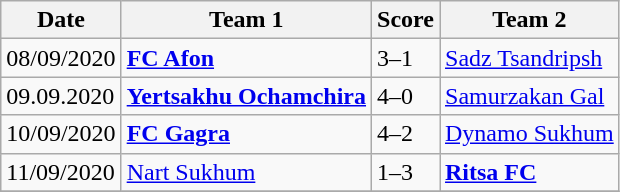<table class="wikitable">
<tr>
<th>Date</th>
<th>Team 1</th>
<th>Score</th>
<th>Team 2</th>
</tr>
<tr>
<td>08/09/2020</td>
<td><strong><a href='#'>FC Afon</a></strong></td>
<td>3–1</td>
<td><a href='#'>Sadz Tsandripsh</a></td>
</tr>
<tr>
<td>09.09.2020</td>
<td><strong><a href='#'>Yertsakhu Ochamchira</a></strong></td>
<td>4–0</td>
<td><a href='#'>Samurzakan Gal</a></td>
</tr>
<tr>
<td>10/09/2020</td>
<td><strong><a href='#'>FC Gagra</a></strong></td>
<td>4–2</td>
<td><a href='#'>Dynamo Sukhum</a></td>
</tr>
<tr>
<td>11/09/2020</td>
<td><a href='#'>Nart Sukhum</a></td>
<td>1–3</td>
<td><strong><a href='#'>Ritsa FC</a></strong></td>
</tr>
<tr>
</tr>
</table>
